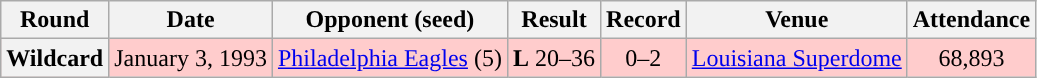<table class="wikitable"  style="text-align: center;">
<tr>
<th>Round</th>
<th>Date</th>
<th>Opponent (seed)</th>
<th>Result</th>
<th>Record</th>
<th>Venue</th>
<th>Attendance</th>
</tr>
<tr style="background:#fcc">
<th>Wildcard</th>
<td>January 3, 1993</td>
<td><a href='#'>Philadelphia Eagles</a> (5)</td>
<td><strong>L</strong> 20–36</td>
<td>0–2</td>
<td><a href='#'>Louisiana Superdome</a></td>
<td>68,893</td>
</tr>
</table>
